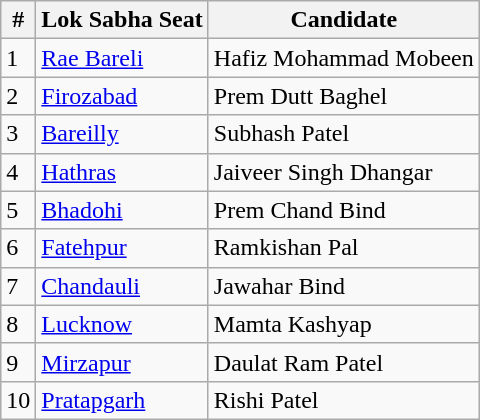<table class="wikitable">
<tr>
<th>#</th>
<th>Lok Sabha Seat</th>
<th>Candidate</th>
</tr>
<tr>
<td>1</td>
<td><a href='#'>Rae Bareli</a></td>
<td>Hafiz Mohammad Mobeen</td>
</tr>
<tr>
<td>2</td>
<td><a href='#'>Firozabad</a></td>
<td>Prem Dutt Baghel</td>
</tr>
<tr>
<td>3</td>
<td><a href='#'>Bareilly</a></td>
<td>Subhash Patel</td>
</tr>
<tr>
<td>4</td>
<td><a href='#'>Hathras</a></td>
<td>Jaiveer Singh Dhangar</td>
</tr>
<tr>
<td>5</td>
<td><a href='#'>Bhadohi</a></td>
<td>Prem Chand Bind</td>
</tr>
<tr>
<td>6</td>
<td><a href='#'>Fatehpur</a></td>
<td>Ramkishan Pal</td>
</tr>
<tr>
<td>7</td>
<td><a href='#'>Chandauli</a></td>
<td>Jawahar Bind</td>
</tr>
<tr>
<td>8</td>
<td><a href='#'>Lucknow</a></td>
<td>Mamta Kashyap</td>
</tr>
<tr>
<td>9</td>
<td><a href='#'>Mirzapur</a></td>
<td>Daulat Ram Patel</td>
</tr>
<tr>
<td>10</td>
<td><a href='#'>Pratapgarh</a></td>
<td>Rishi Patel</td>
</tr>
</table>
